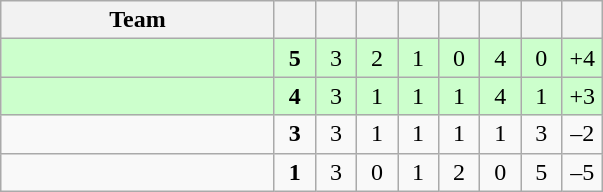<table class="wikitable" style="text-align:center">
<tr>
<th width="175">Team</th>
<th width="20"></th>
<th width="20"></th>
<th width="20"></th>
<th width="20"></th>
<th width="20"></th>
<th width="20"></th>
<th width="20"></th>
<th width="20"></th>
</tr>
<tr bgcolor=#CCFFCC>
<td align=left></td>
<td><strong>5</strong></td>
<td>3</td>
<td>2</td>
<td>1</td>
<td>0</td>
<td>4</td>
<td>0</td>
<td>+4</td>
</tr>
<tr bgcolor=#CCFFCC>
<td align=left></td>
<td><strong>4</strong></td>
<td>3</td>
<td>1</td>
<td>1</td>
<td>1</td>
<td>4</td>
<td>1</td>
<td>+3</td>
</tr>
<tr>
<td align=left></td>
<td><strong>3</strong></td>
<td>3</td>
<td>1</td>
<td>1</td>
<td>1</td>
<td>1</td>
<td>3</td>
<td>–2</td>
</tr>
<tr>
<td align=left></td>
<td><strong>1</strong></td>
<td>3</td>
<td>0</td>
<td>1</td>
<td>2</td>
<td>0</td>
<td>5</td>
<td>–5</td>
</tr>
</table>
